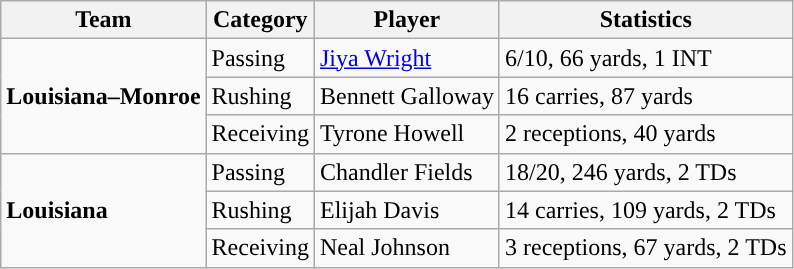<table class="wikitable" style="float: left;">
<tr>
<th>Team</th>
<th>Category</th>
<th>Player</th>
<th>Statistics</th>
</tr>
<tr>
<td rowspan=3><strong>Louisiana–Monroe</strong></td>
<td>Passing</td>
<td><a href='#'>Jiya Wright</a></td>
<td>6/10, 66 yards, 1 INT</td>
</tr>
<tr>
<td>Rushing</td>
<td>Bennett Galloway</td>
<td>16 carries, 87 yards</td>
</tr>
<tr>
<td>Receiving</td>
<td>Tyrone Howell</td>
<td>2 receptions, 40 yards</td>
</tr>
<tr>
<td rowspan=3><strong>Louisiana</strong></td>
<td>Passing</td>
<td>Chandler Fields</td>
<td>18/20, 246 yards, 2 TDs</td>
</tr>
<tr>
<td>Rushing</td>
<td>Elijah Davis</td>
<td>14 carries, 109 yards, 2 TDs</td>
</tr>
<tr>
<td>Receiving</td>
<td>Neal Johnson</td>
<td>3 receptions, 67 yards, 2 TDs</td>
</tr>
</table>
